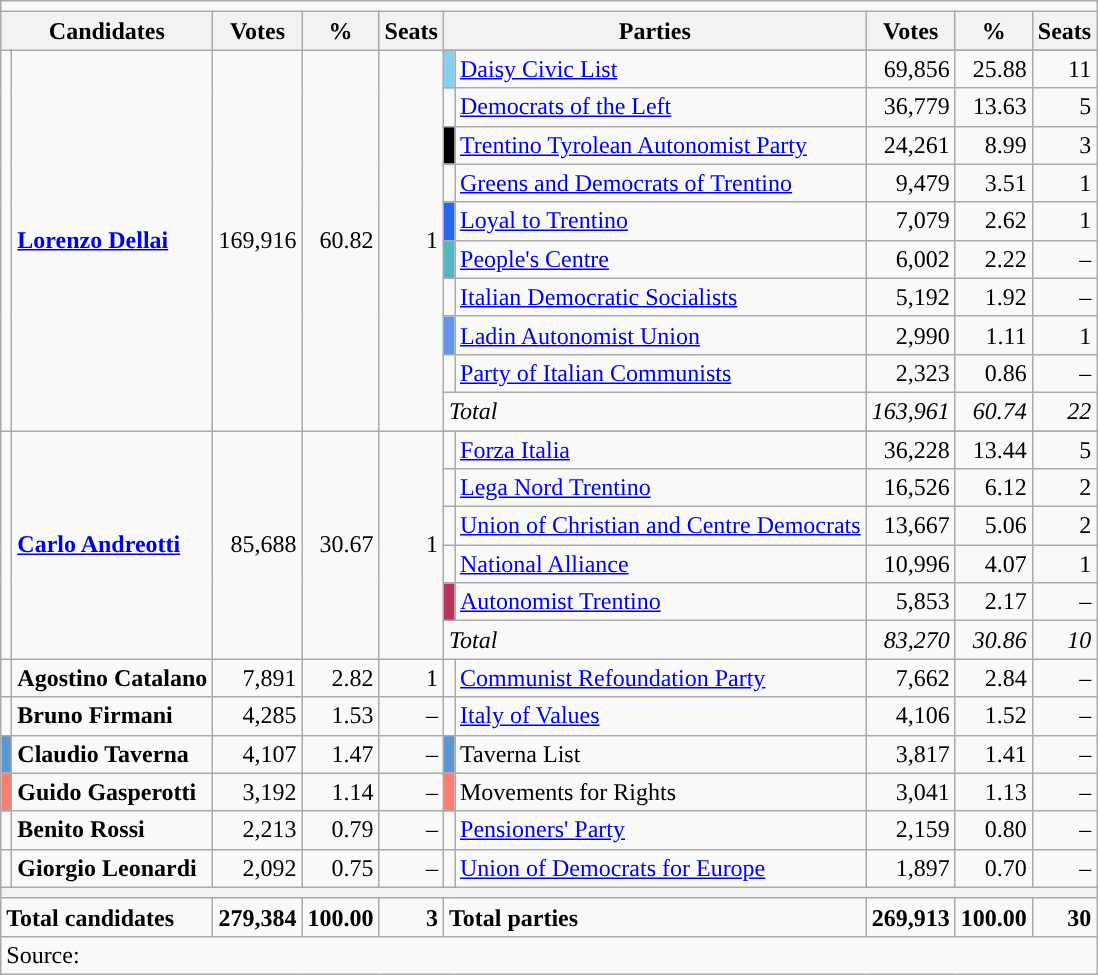<table class="wikitable">
<tr>
<td colspan=10></td>
</tr>
<tr>
<th colspan=2>Candidates</th>
<th>Votes</th>
<th>%</th>
<th>Seats</th>
<th colspan=2>Parties</th>
<th>Votes</th>
<th>%</th>
<th>Seats</th>
</tr>
<tr>
<td rowspan=11></td>
<td rowspan=11><strong><a href='#'>Lorenzo Dellai</a></strong></td>
<td rowspan=11 align=right>169,916</td>
<td rowspan=11 align=right>60.82</td>
<td rowspan=11 align=right>1</td>
</tr>
<tr>
<td bgcolor="#89CFF0"></td>
<td><a href='#'>Daisy Civic List</a></td>
<td align=right>69,856</td>
<td align=right>25.88</td>
<td align=right>11</td>
</tr>
<tr>
<td></td>
<td><a href='#'>Democrats of the Left</a></td>
<td align=right>36,779</td>
<td align=right>13.63</td>
<td align=right>5</td>
</tr>
<tr>
<td bgcolor="black"></td>
<td><a href='#'>Trentino Tyrolean Autonomist Party</a></td>
<td align=right>24,261</td>
<td align=right>8.99</td>
<td align=right>3</td>
</tr>
<tr>
<td></td>
<td><a href='#'>Greens and Democrats of Trentino</a></td>
<td align=right>9,479</td>
<td align=right>3.51</td>
<td align=right>1</td>
</tr>
<tr>
<td bgcolor="#2B65EC"></td>
<td><a href='#'>Loyal to Trentino</a></td>
<td align=right>7,079</td>
<td align=right>2.62</td>
<td align=right>1</td>
</tr>
<tr>
<td bgcolor="#55B5C2"></td>
<td><a href='#'>People's Centre</a></td>
<td align=right>6,002</td>
<td align=right>2.22</td>
<td align=right>–</td>
</tr>
<tr>
<td></td>
<td><a href='#'>Italian Democratic Socialists</a></td>
<td align=right>5,192</td>
<td align=right>1.92</td>
<td align=right>–</td>
</tr>
<tr>
<td bgcolor="#6495ED"></td>
<td><a href='#'>Ladin Autonomist Union</a></td>
<td align=right>2,990</td>
<td align=right>1.11</td>
<td align=right>1</td>
</tr>
<tr>
<td></td>
<td><a href='#'>Party of Italian Communists</a></td>
<td align=right>2,323</td>
<td align=right>0.86</td>
<td align=right>–</td>
</tr>
<tr>
<td colspan=2><em>Total</em></td>
<td align=right><em>163,961</em></td>
<td align=right><em>60.74</em></td>
<td align=right><em>22</em></td>
</tr>
<tr>
<td rowspan=7></td>
<td rowspan=7><strong><a href='#'>Carlo Andreotti</a></strong></td>
<td rowspan=7 align=right>85,688</td>
<td rowspan=7 align=right>30.67</td>
<td rowspan=7 align=right>1</td>
</tr>
<tr>
<td></td>
<td><a href='#'>Forza Italia</a></td>
<td align=right>36,228</td>
<td align=right>13.44</td>
<td align=right>5</td>
</tr>
<tr>
<td></td>
<td><a href='#'>Lega Nord Trentino</a></td>
<td align=right>16,526</td>
<td align=right>6.12</td>
<td align=right>2</td>
</tr>
<tr>
<td></td>
<td><a href='#'>Union of Christian and Centre Democrats</a></td>
<td align=right>13,667</td>
<td align=right>5.06</td>
<td align=right>2</td>
</tr>
<tr>
<td></td>
<td><a href='#'>National Alliance</a></td>
<td align=right>10,996</td>
<td align=right>4.07</td>
<td align=right>1</td>
</tr>
<tr>
<td bgcolor="#BA355E"></td>
<td><a href='#'>Autonomist Trentino</a></td>
<td align=right>5,853</td>
<td align=right>2.17</td>
<td align=right>–</td>
</tr>
<tr>
<td colspan=2><em>Total</em></td>
<td align=right><em>83,270</em></td>
<td align=right><em>30.86</em></td>
<td align=right><em>10</em></td>
</tr>
<tr>
<td></td>
<td><strong>Agostino Catalano</strong></td>
<td align=right>7,891</td>
<td align=right>2.82</td>
<td align=right>1</td>
<td></td>
<td><a href='#'>Communist Refoundation Party</a></td>
<td align=right>7,662</td>
<td align=right>2.84</td>
<td align=right>–</td>
</tr>
<tr>
<td></td>
<td><strong>Bruno Firmani</strong></td>
<td align=right>4,285</td>
<td align=right>1.53</td>
<td align=right>–</td>
<td></td>
<td><a href='#'>Italy of Values</a></td>
<td align=right>4,106</td>
<td align=right>1.52</td>
<td align=right>–</td>
</tr>
<tr>
<td bgcolor="#5A97CE"></td>
<td><strong>Claudio Taverna</strong></td>
<td align=right>4,107</td>
<td align=right>1.47</td>
<td align=right>–</td>
<td bgcolor="#5A97CE"></td>
<td>Taverna List</td>
<td align=right>3,817</td>
<td align=right>1.41</td>
<td align=right>–</td>
</tr>
<tr>
<td bgcolor="salmon"></td>
<td><strong>Guido Gasperotti</strong></td>
<td align=right>3,192</td>
<td align=right>1.14</td>
<td align=right>–</td>
<td bgcolor="salmon"></td>
<td>Movements for Rights</td>
<td align=right>3,041</td>
<td align=right>1.13</td>
<td align=right>–</td>
</tr>
<tr>
<td></td>
<td><strong>Benito Rossi</strong></td>
<td align=right>2,213</td>
<td align=right>0.79</td>
<td align=right>–</td>
<td></td>
<td><a href='#'>Pensioners' Party</a></td>
<td align=right>2,159</td>
<td align=right>0.80</td>
<td align=right>–</td>
</tr>
<tr>
<td></td>
<td><strong>Giorgio Leonardi</strong></td>
<td align=right>2,092</td>
<td align=right>0.75</td>
<td align=right>–</td>
<td></td>
<td><a href='#'>Union of Democrats for Europe</a></td>
<td align=right>1,897</td>
<td align=right>0.70</td>
<td align=right>–</td>
</tr>
<tr>
<th colspan=10></th>
</tr>
<tr>
<td colspan=2><strong>Total candidates</strong></td>
<td align=right><strong>279,384</strong></td>
<td align=right><strong>100.00</strong></td>
<td align=right><strong>3</strong></td>
<td colspan=2><strong>Total parties</strong></td>
<td align=right><strong>269,913</strong></td>
<td align=right><strong>100.00</strong></td>
<td align=right><strong>30</strong></td>
</tr>
<tr>
<td colspan=10>Source: </td>
</tr>
</table>
